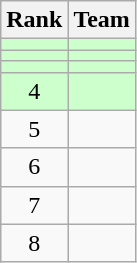<table class=wikitable style="text-align:center;">
<tr>
<th>Rank</th>
<th>Team</th>
</tr>
<tr bgcolor=ccffcc>
<td></td>
<td align=left></td>
</tr>
<tr bgcolor=ccffcc>
<td></td>
<td align=left></td>
</tr>
<tr bgcolor=ccffcc>
<td></td>
<td align=left></td>
</tr>
<tr bgcolor=ccffcc>
<td>4</td>
<td align=left></td>
</tr>
<tr>
<td>5</td>
<td align=left></td>
</tr>
<tr>
<td>6</td>
<td align=left></td>
</tr>
<tr>
<td>7</td>
<td align=left></td>
</tr>
<tr>
<td>8</td>
<td align=left></td>
</tr>
</table>
